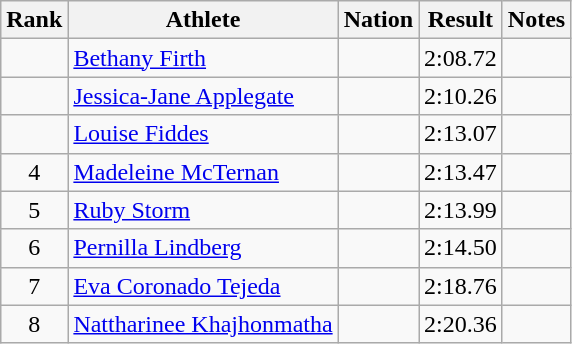<table class="wikitable sortable" style="text-align:center">
<tr>
<th>Rank</th>
<th>Athlete</th>
<th>Nation</th>
<th>Result</th>
<th>Notes</th>
</tr>
<tr>
<td></td>
<td align=left><a href='#'>Bethany Firth</a></td>
<td align=left></td>
<td>2:08.72</td>
<td></td>
</tr>
<tr>
<td></td>
<td align=left><a href='#'>Jessica-Jane Applegate</a></td>
<td align=left></td>
<td>2:10.26</td>
<td></td>
</tr>
<tr>
<td></td>
<td align=left><a href='#'>Louise Fiddes</a></td>
<td align=left></td>
<td>2:13.07</td>
<td></td>
</tr>
<tr>
<td>4</td>
<td align=left><a href='#'>Madeleine McTernan</a></td>
<td align=left></td>
<td>2:13.47</td>
<td></td>
</tr>
<tr>
<td>5</td>
<td align=left><a href='#'>Ruby Storm</a></td>
<td align=left></td>
<td>2:13.99</td>
<td></td>
</tr>
<tr>
<td>6</td>
<td align=left><a href='#'>Pernilla Lindberg</a></td>
<td align=left></td>
<td>2:14.50</td>
<td></td>
</tr>
<tr>
<td>7</td>
<td align=left><a href='#'>Eva Coronado Tejeda</a></td>
<td align=left></td>
<td>2:18.76</td>
<td></td>
</tr>
<tr>
<td>8</td>
<td align=left><a href='#'>Nattharinee Khajhonmatha</a></td>
<td align=left></td>
<td>2:20.36</td>
<td></td>
</tr>
</table>
